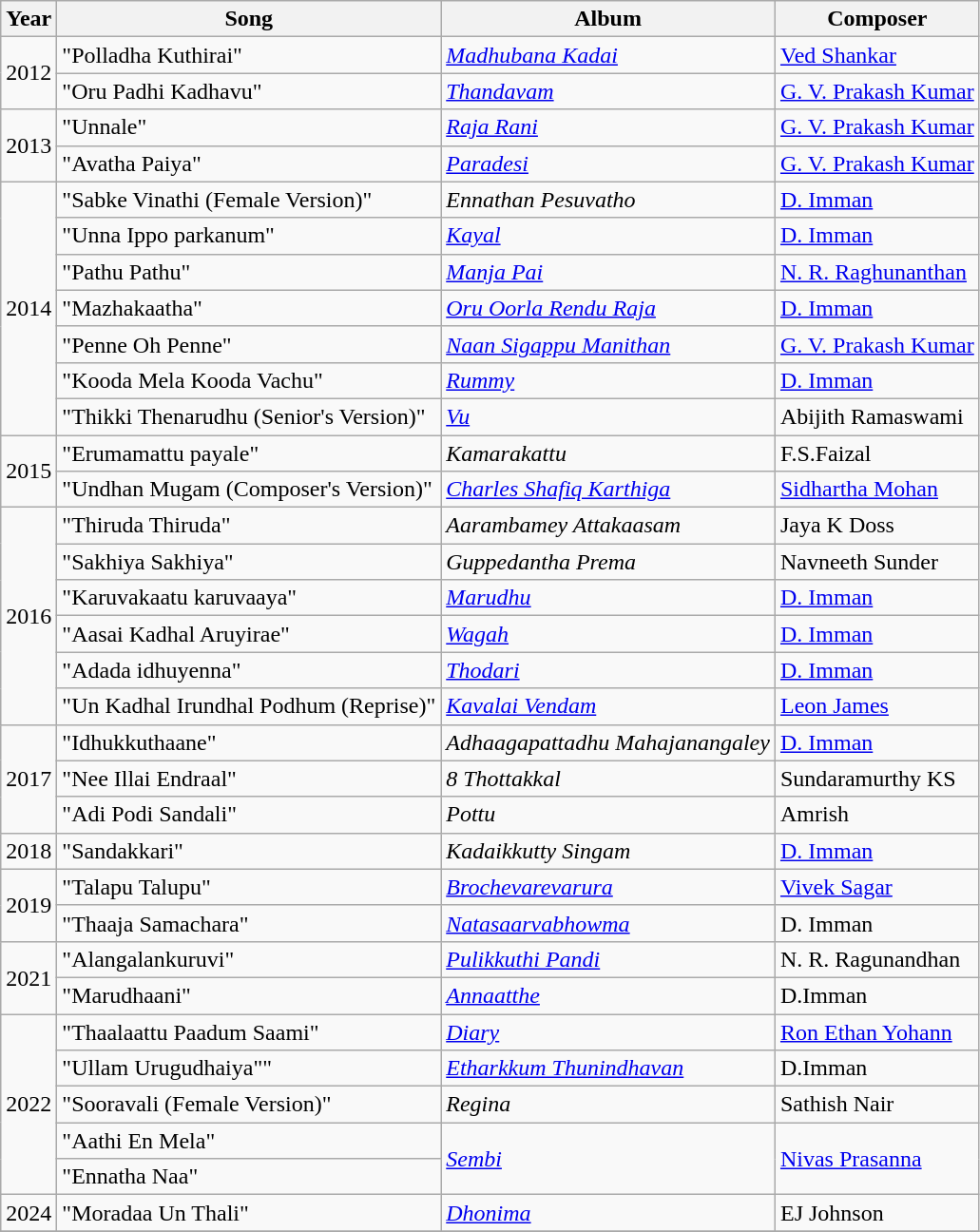<table class="wikitable sortable">
<tr>
<th>Year</th>
<th>Song</th>
<th>Album</th>
<th>Composer</th>
</tr>
<tr>
<td rowspan="2">2012</td>
<td>"Polladha Kuthirai"</td>
<td><em><a href='#'>Madhubana Kadai</a></em></td>
<td><a href='#'>Ved Shankar</a></td>
</tr>
<tr>
<td>"Oru Padhi Kadhavu"</td>
<td><em><a href='#'>Thandavam</a></em></td>
<td><a href='#'>G. V. Prakash Kumar</a></td>
</tr>
<tr>
<td rowspan="2">2013</td>
<td>"Unnale"</td>
<td><a href='#'><em>Raja Rani</em></a></td>
<td><a href='#'>G. V. Prakash Kumar</a></td>
</tr>
<tr>
<td>"Avatha Paiya"</td>
<td><a href='#'><em>Paradesi</em></a></td>
<td><a href='#'>G. V. Prakash Kumar</a></td>
</tr>
<tr>
<td rowspan="7">2014</td>
<td>"Sabke Vinathi (Female Version)"</td>
<td><em>Ennathan Pesuvatho</em></td>
<td><a href='#'>D. Imman</a></td>
</tr>
<tr>
<td>"Unna Ippo parkanum"</td>
<td><a href='#'><em>Kayal</em></a></td>
<td><a href='#'>D. Imman</a></td>
</tr>
<tr>
<td>"Pathu Pathu"</td>
<td><em><a href='#'>Manja Pai</a></em></td>
<td><a href='#'>N. R. Raghunanthan</a></td>
</tr>
<tr>
<td>"Mazhakaatha"</td>
<td><em><a href='#'>Oru Oorla Rendu Raja</a></em></td>
<td><a href='#'>D. Imman</a></td>
</tr>
<tr>
<td>"Penne Oh Penne"</td>
<td><a href='#'><em>Naan Sigappu Manithan</em></a></td>
<td><a href='#'>G. V. Prakash Kumar</a></td>
</tr>
<tr>
<td>"Kooda Mela Kooda Vachu"</td>
<td><a href='#'><em>Rummy</em></a></td>
<td><a href='#'>D. Imman</a></td>
</tr>
<tr>
<td>"Thikki Thenarudhu (Senior's Version)"</td>
<td><a href='#'><em>Vu</em></a></td>
<td>Abijith Ramaswami</td>
</tr>
<tr>
<td rowspan="2">2015</td>
<td>"Erumamattu payale"</td>
<td><em>Kamarakattu</em></td>
<td>F.S.Faizal</td>
</tr>
<tr>
<td>"Undhan Mugam (Composer's Version)"</td>
<td><em><a href='#'>Charles Shafiq Karthiga</a></em></td>
<td><a href='#'>Sidhartha Mohan</a></td>
</tr>
<tr>
<td rowspan="6">2016</td>
<td>"Thiruda Thiruda"</td>
<td><em>Aarambamey Attakaasam</em></td>
<td>Jaya K Doss</td>
</tr>
<tr>
<td>"Sakhiya Sakhiya"</td>
<td><em>Guppedantha Prema</em></td>
<td>Navneeth Sunder</td>
</tr>
<tr>
<td>"Karuvakaatu karuvaaya"</td>
<td><em><a href='#'>Marudhu</a></em></td>
<td><a href='#'>D. Imman</a></td>
</tr>
<tr>
<td>"Aasai Kadhal Aruyirae"</td>
<td><em><a href='#'>Wagah</a></em></td>
<td><a href='#'>D. Imman</a></td>
</tr>
<tr>
<td>"Adada idhuyenna"</td>
<td><em><a href='#'>Thodari</a></em></td>
<td><a href='#'>D. Imman</a></td>
</tr>
<tr>
<td>"Un Kadhal Irundhal Podhum (Reprise)"</td>
<td><em><a href='#'>Kavalai Vendam</a></em></td>
<td><a href='#'>Leon James</a></td>
</tr>
<tr>
<td rowspan="3">2017</td>
<td>"Idhukkuthaane"</td>
<td><em>Adhaagapattadhu Mahajanangaley</em></td>
<td><a href='#'>D. Imman</a></td>
</tr>
<tr>
<td>"Nee Illai Endraal"</td>
<td><em>8 Thottakkal</em></td>
<td>Sundaramurthy KS</td>
</tr>
<tr>
<td>"Adi Podi Sandali"</td>
<td><em>Pottu</em></td>
<td>Amrish</td>
</tr>
<tr>
<td>2018</td>
<td>"Sandakkari"</td>
<td><em>Kadaikkutty Singam</em></td>
<td><a href='#'>D. Imman</a></td>
</tr>
<tr>
<td rowspan="2">2019</td>
<td>"Talapu Talupu"</td>
<td><em><a href='#'>Brochevarevarura</a></em></td>
<td><a href='#'>Vivek Sagar</a></td>
</tr>
<tr>
<td>"Thaaja Samachara"</td>
<td><em><a href='#'>Natasaarvabhowma</a></em></td>
<td>D. Imman</td>
</tr>
<tr>
<td rowspan="2">2021</td>
<td>"Alangalankuruvi"</td>
<td><em><a href='#'>Pulikkuthi Pandi</a></em></td>
<td>N. R. Ragunandhan</td>
</tr>
<tr>
<td>"Marudhaani"</td>
<td><em><a href='#'>Annaatthe</a></em></td>
<td>D.Imman</td>
</tr>
<tr>
<td rowspan="5">2022</td>
<td>"Thaalaattu Paadum Saami"</td>
<td><em><a href='#'>Diary</a></em></td>
<td><a href='#'>Ron Ethan Yohann</a></td>
</tr>
<tr>
<td>"Ullam Urugudhaiya""</td>
<td><em><a href='#'>Etharkkum Thunindhavan</a></em></td>
<td>D.Imman</td>
</tr>
<tr>
<td>"Sooravali (Female Version)"</td>
<td><em>Regina</em></td>
<td>Sathish Nair</td>
</tr>
<tr>
<td>"Aathi En Mela"</td>
<td rowspan="2"><em><a href='#'>Sembi</a></em></td>
<td rowspan="2"><a href='#'>Nivas Prasanna</a></td>
</tr>
<tr>
<td>"Ennatha Naa"</td>
</tr>
<tr>
<td>2024</td>
<td>"Moradaa Un Thali"</td>
<td><em><a href='#'>Dhonima</a></em></td>
<td>EJ Johnson</td>
</tr>
<tr>
</tr>
</table>
